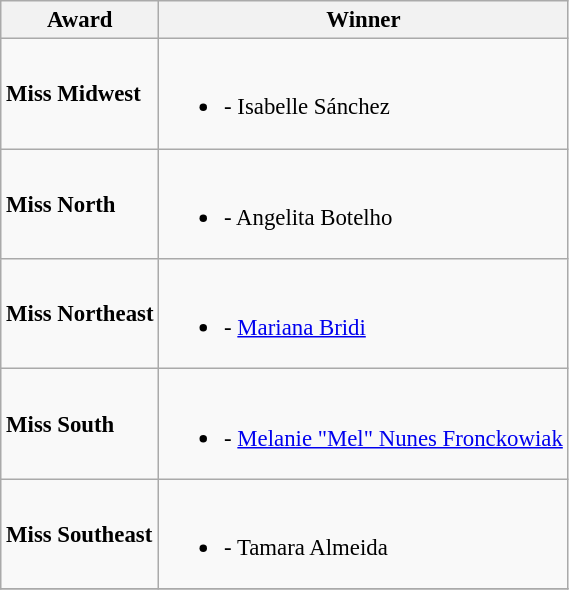<table class="wikitable sortable" style="font-size:95%;">
<tr>
<th>Award</th>
<th>Winner</th>
</tr>
<tr>
<td><strong>Miss Midwest</strong></td>
<td><br><ul><li><strong></strong> - Isabelle Sánchez</li></ul></td>
</tr>
<tr>
<td><strong>Miss North</strong></td>
<td><br><ul><li><strong></strong> - Angelita Botelho</li></ul></td>
</tr>
<tr>
<td><strong>Miss Northeast</strong></td>
<td><br><ul><li><strong></strong> - <a href='#'>Mariana Bridi</a></li></ul></td>
</tr>
<tr>
<td><strong>Miss South</strong></td>
<td><br><ul><li><strong></strong> - <a href='#'>Melanie "Mel" Nunes Fronckowiak</a></li></ul></td>
</tr>
<tr>
<td><strong>Miss Southeast</strong></td>
<td><br><ul><li><strong></strong> - Tamara Almeida</li></ul></td>
</tr>
<tr>
</tr>
</table>
